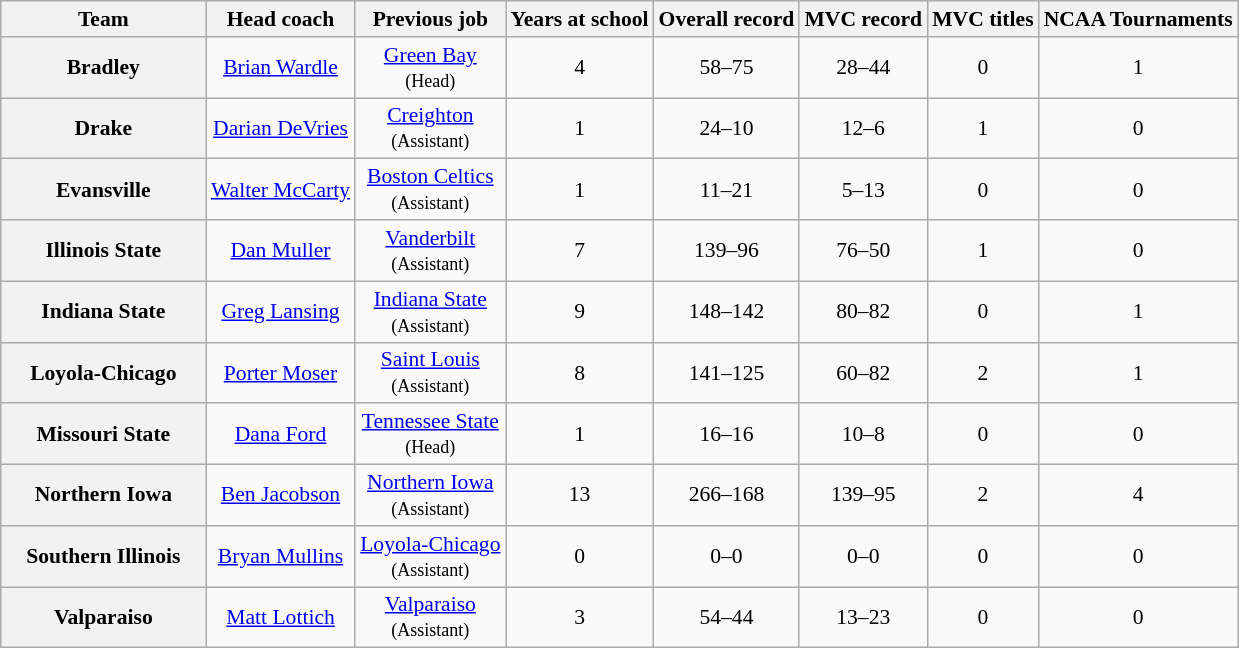<table class="wikitable sortable" style="text-align: center;font-size:90%;">
<tr>
<th width="130">Team</th>
<th>Head coach</th>
<th>Previous job</th>
<th>Years at school</th>
<th>Overall record</th>
<th>MVC record</th>
<th>MVC titles</th>
<th>NCAA Tournaments</th>
</tr>
<tr>
<th style=>Bradley</th>
<td><a href='#'>Brian Wardle</a></td>
<td><a href='#'>Green Bay</a><br><small>(Head)</small></td>
<td>4</td>
<td>58–75</td>
<td>28–44</td>
<td>0</td>
<td>1</td>
</tr>
<tr>
<th style=>Drake</th>
<td><a href='#'>Darian DeVries</a></td>
<td><a href='#'>Creighton</a><br><small>(Assistant)</small></td>
<td>1</td>
<td>24–10</td>
<td>12–6</td>
<td>1</td>
<td>0</td>
</tr>
<tr>
<th style=>Evansville</th>
<td><a href='#'>Walter McCarty</a></td>
<td><a href='#'>Boston Celtics</a><br><small>(Assistant)</small></td>
<td>1</td>
<td>11–21</td>
<td>5–13</td>
<td>0</td>
<td>0</td>
</tr>
<tr>
<th style=>Illinois State</th>
<td><a href='#'>Dan Muller</a></td>
<td><a href='#'>Vanderbilt</a><br><small>(Assistant)</small></td>
<td>7</td>
<td>139–96</td>
<td>76–50</td>
<td>1</td>
<td>0</td>
</tr>
<tr>
<th style=>Indiana State</th>
<td><a href='#'>Greg Lansing</a></td>
<td><a href='#'>Indiana State</a><br><small>(Assistant)</small></td>
<td>9</td>
<td>148–142</td>
<td>80–82</td>
<td>0</td>
<td>1</td>
</tr>
<tr>
<th style=>Loyola-Chicago</th>
<td><a href='#'>Porter Moser</a></td>
<td><a href='#'>Saint Louis</a><br><small>(Assistant)</small></td>
<td>8</td>
<td>141–125</td>
<td>60–82</td>
<td>2</td>
<td>1</td>
</tr>
<tr>
<th style=>Missouri State</th>
<td><a href='#'>Dana Ford</a></td>
<td><a href='#'>Tennessee State</a><br><small>(Head)</small></td>
<td>1</td>
<td>16–16</td>
<td>10–8</td>
<td>0</td>
<td>0</td>
</tr>
<tr>
<th style=>Northern Iowa</th>
<td><a href='#'>Ben Jacobson</a></td>
<td><a href='#'>Northern Iowa</a><br><small>(Assistant)</small></td>
<td>13</td>
<td>266–168</td>
<td>139–95</td>
<td>2</td>
<td>4</td>
</tr>
<tr>
<th style=>Southern Illinois</th>
<td><a href='#'>Bryan Mullins</a></td>
<td><a href='#'>Loyola-Chicago</a><br><small>(Assistant)</small></td>
<td>0</td>
<td>0–0</td>
<td>0–0</td>
<td>0</td>
<td>0</td>
</tr>
<tr>
<th style=>Valparaiso</th>
<td><a href='#'>Matt Lottich</a></td>
<td><a href='#'>Valparaiso</a><br><small>(Assistant)</small></td>
<td>3</td>
<td>54–44</td>
<td>13–23</td>
<td>0</td>
<td>0</td>
</tr>
</table>
